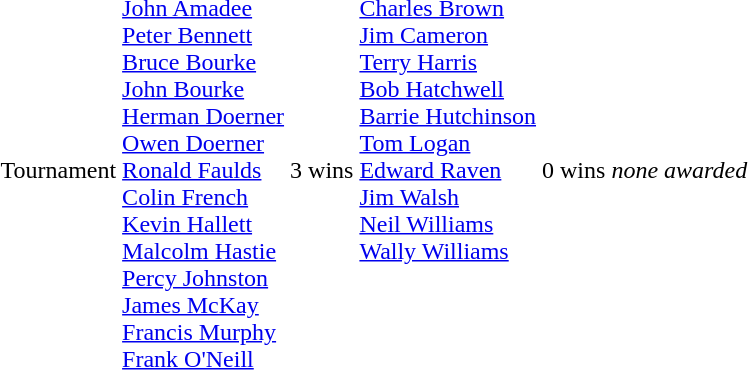<table>
<tr>
<td>Tournament</td>
<td><br><a href='#'>John Amadee</a><br><a href='#'>Peter Bennett</a><br><a href='#'>Bruce Bourke</a><br><a href='#'>John Bourke</a><br><a href='#'>Herman Doerner</a><br><a href='#'>Owen Doerner</a><br><a href='#'>Ronald Faulds</a><br><a href='#'>Colin French</a><br><a href='#'>Kevin Hallett</a><br><a href='#'>Malcolm Hastie</a><br><a href='#'>Percy Johnston</a><br><a href='#'>James McKay</a><br><a href='#'>Francis Murphy</a><br><a href='#'>Frank O'Neill</a></td>
<td>3 wins</td>
<td><br><a href='#'>Charles Brown</a><br><a href='#'>Jim Cameron</a><br><a href='#'>Terry Harris</a><br><a href='#'>Bob Hatchwell</a><br><a href='#'>Barrie Hutchinson</a><br><a href='#'>Tom Logan</a><br><a href='#'>Edward Raven</a><br><a href='#'>Jim Walsh</a><br><a href='#'>Neil Williams</a><br><a href='#'>Wally Williams</a><br> <br> <br> <br> </td>
<td>0 wins</td>
<td colspan=2><em>none awarded</em></td>
</tr>
</table>
